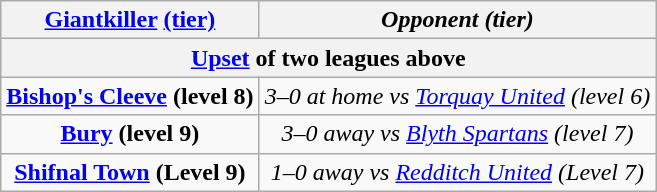<table class="wikitable" style="text-align:center;">
<tr>
<th scope="col"><a href='#'>Giantkiller</a> <a href='#'>(tier)</a></th>
<th scope="col"><em>Opponent (tier)</em></th>
</tr>
<tr>
<th colspan="2"><a href='#'>Upset</a> of two leagues above</th>
</tr>
<tr>
<td><strong><a href='#'>Bishop's Cleeve</a> (level 8)</strong></td>
<td><em>3–0 at home vs <a href='#'>Torquay United</a> (level 6)</em></td>
</tr>
<tr>
<td><strong> <a href='#'>Bury</a> (level 9)</strong></td>
<td><em>3–0 away vs <a href='#'>Blyth Spartans</a> (level 7)</em></td>
</tr>
<tr>
<td><strong> <a href='#'>Shifnal Town</a> (Level 9)</strong></td>
<td><em>1–0 away vs <a href='#'>Redditch United</a> (Level 7)</em></td>
</tr>
</table>
